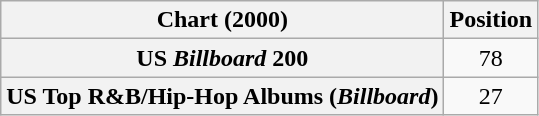<table class="wikitable sortable plainrowheaders" style="text-align:center">
<tr>
<th scope="col">Chart (2000)</th>
<th scope="col">Position</th>
</tr>
<tr>
<th scope="row">US <em>Billboard</em> 200</th>
<td>78</td>
</tr>
<tr>
<th scope="row">US Top R&B/Hip-Hop Albums (<em>Billboard</em>)</th>
<td>27</td>
</tr>
</table>
